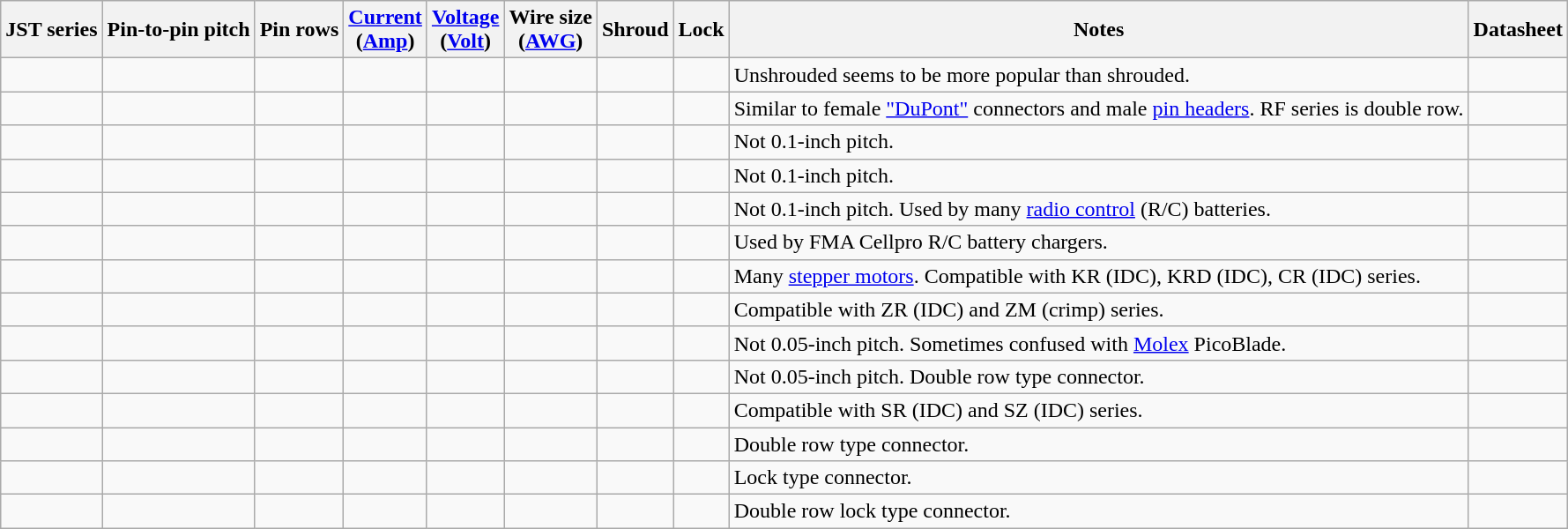<table class="wikitable">
<tr>
<th>JST series</th>
<th>Pin-to-pin pitch</th>
<th>Pin rows</th>
<th><a href='#'>Current</a><br>(<a href='#'>Amp</a>)</th>
<th><a href='#'>Voltage</a><br>(<a href='#'>Volt</a>)</th>
<th>Wire size<br>(<a href='#'>AWG</a>)</th>
<th>Shroud</th>
<th>Lock</th>
<th>Notes</th>
<th>Datasheet</th>
</tr>
<tr>
<td></td>
<td></td>
<td></td>
<td></td>
<td></td>
<td></td>
<td></td>
<td></td>
<td>Unshrouded seems to be more popular than shrouded.</td>
<td></td>
</tr>
<tr>
<td></td>
<td></td>
<td></td>
<td></td>
<td></td>
<td></td>
<td></td>
<td></td>
<td>Similar to female <a href='#'>"DuPont"</a> connectors and male <a href='#'>pin headers</a>. RF series is double row.</td>
<td></td>
</tr>
<tr>
<td></td>
<td></td>
<td></td>
<td></td>
<td></td>
<td></td>
<td></td>
<td></td>
<td>Not 0.1-inch pitch.</td>
<td></td>
</tr>
<tr>
<td></td>
<td></td>
<td></td>
<td></td>
<td></td>
<td></td>
<td></td>
<td></td>
<td>Not 0.1-inch pitch.</td>
<td></td>
</tr>
<tr>
<td></td>
<td></td>
<td></td>
<td></td>
<td></td>
<td></td>
<td></td>
<td></td>
<td>Not 0.1-inch pitch. Used by many <a href='#'>radio control</a> (R/C) batteries.</td>
<td></td>
</tr>
<tr>
<td></td>
<td></td>
<td></td>
<td></td>
<td></td>
<td></td>
<td></td>
<td></td>
<td>Used by FMA Cellpro R/C battery chargers.</td>
<td></td>
</tr>
<tr>
<td></td>
<td></td>
<td></td>
<td></td>
<td></td>
<td></td>
<td></td>
<td></td>
<td>Many <a href='#'>stepper motors</a>. Compatible with KR (IDC), KRD (IDC), CR (IDC) series.</td>
<td></td>
</tr>
<tr>
<td></td>
<td></td>
<td></td>
<td></td>
<td></td>
<td></td>
<td></td>
<td></td>
<td>Compatible with ZR (IDC) and ZM (crimp) series.</td>
<td></td>
</tr>
<tr>
<td></td>
<td></td>
<td></td>
<td></td>
<td></td>
<td></td>
<td></td>
<td></td>
<td>Not 0.05-inch pitch. Sometimes confused with <a href='#'>Molex</a> PicoBlade.</td>
<td></td>
</tr>
<tr>
<td></td>
<td></td>
<td></td>
<td></td>
<td></td>
<td></td>
<td></td>
<td></td>
<td>Not 0.05-inch pitch. Double row type connector.</td>
<td></td>
</tr>
<tr>
<td></td>
<td></td>
<td></td>
<td></td>
<td></td>
<td></td>
<td></td>
<td></td>
<td>Compatible with SR (IDC) and SZ (IDC) series.</td>
<td></td>
</tr>
<tr>
<td></td>
<td></td>
<td></td>
<td></td>
<td></td>
<td></td>
<td></td>
<td></td>
<td>Double row type connector.</td>
<td></td>
</tr>
<tr>
<td></td>
<td></td>
<td></td>
<td></td>
<td></td>
<td></td>
<td></td>
<td></td>
<td>Lock type connector.</td>
<td></td>
</tr>
<tr>
<td></td>
<td></td>
<td></td>
<td></td>
<td></td>
<td></td>
<td></td>
<td></td>
<td>Double row lock type connector.</td>
<td></td>
</tr>
</table>
